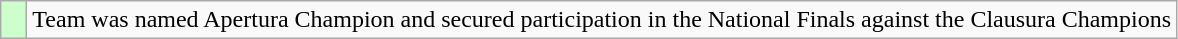<table class="wikitable">
<tr>
<td width=10px bgcolor=#ccffcc></td>
<td>Team was named Apertura Champion and secured participation in the National Finals against the Clausura Champions</td>
</tr>
</table>
